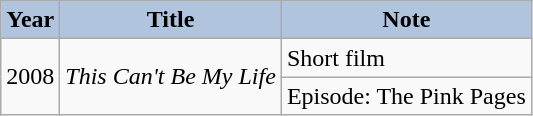<table class="wikitable">
<tr>
<th style="background:#B0C4DE;">Year</th>
<th style="background:#B0C4DE;">Title</th>
<th style="background:#B0C4DE;">Note</th>
</tr>
<tr>
<td rowspan="2">2008</td>
<td rowspan="2"><em>This Can't Be My Life</em></td>
<td>Short film</td>
</tr>
<tr>
<td>Episode: The Pink Pages</td>
</tr>
</table>
